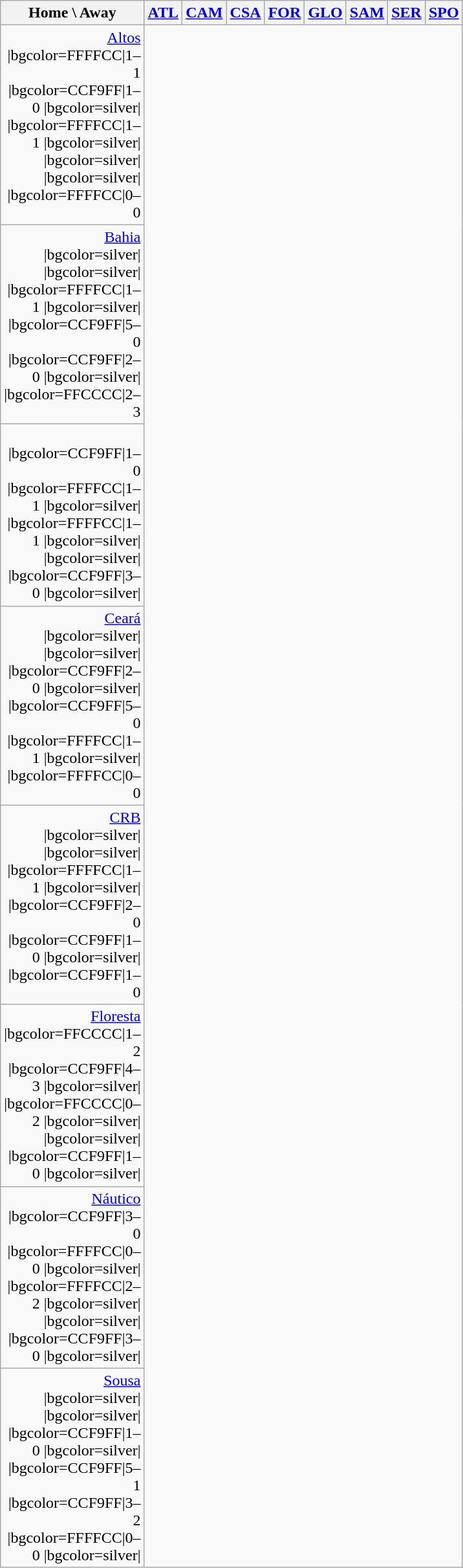<table class="wikitable" style="text-align: center">
<tr>
<th width=135>Home \ Away</th>
<th><a href='#'>ATL</a></th>
<th><a href='#'>CAM</a></th>
<th><a href='#'>CSA</a></th>
<th><a href='#'>FOR</a></th>
<th><a href='#'>GLO</a></th>
<th><a href='#'>SAM</a></th>
<th><a href='#'>SER</a></th>
<th><a href='#'>SPO</a></th>
</tr>
<tr>
<td style="text-align:right"> <a href='#'>Altos</a><br>|bgcolor=FFFFCC|1–1
|bgcolor=CCF9FF|1–0
|bgcolor=silver|
|bgcolor=FFFFCC|1–1
|bgcolor=silver|
|bgcolor=silver|
|bgcolor=silver|
|bgcolor=FFFFCC|0–0</td>
</tr>
<tr>
<td style="text-align:right"> <a href='#'>Bahia</a><br>|bgcolor=silver|
|bgcolor=silver|
|bgcolor=FFFFCC|1–1
|bgcolor=silver|
|bgcolor=CCF9FF|5–0
|bgcolor=CCF9FF|2–0
|bgcolor=silver|
|bgcolor=FFCCCC|2–3</td>
</tr>
<tr>
<td style="text-align:right"><br>|bgcolor=CCF9FF|1–0
|bgcolor=FFFFCC|1–1
|bgcolor=silver|
|bgcolor=FFFFCC|1–1
|bgcolor=silver|
|bgcolor=silver|
|bgcolor=CCF9FF|3–0
|bgcolor=silver|</td>
</tr>
<tr>
<td style="text-align:right"> <a href='#'>Ceará</a><br>|bgcolor=silver|
|bgcolor=silver|
|bgcolor=CCF9FF|2–0
|bgcolor=silver|
|bgcolor=CCF9FF|5–0
|bgcolor=FFFFCC|1–1
|bgcolor=silver|
|bgcolor=FFFFCC|0–0</td>
</tr>
<tr>
<td style="text-align:right"> <a href='#'>CRB</a><br>|bgcolor=silver|
|bgcolor=silver|
|bgcolor=FFFFCC|1–1
|bgcolor=silver|
|bgcolor=CCF9FF|2–0
|bgcolor=CCF9FF|1–0
|bgcolor=silver|
|bgcolor=CCF9FF|1–0</td>
</tr>
<tr>
<td style="text-align:right"> <a href='#'>Floresta</a><br>|bgcolor=FFCCCC|1–2
|bgcolor=CCF9FF|4–3
|bgcolor=silver|
|bgcolor=FFCCCC|0–2
|bgcolor=silver|
|bgcolor=silver|
|bgcolor=CCF9FF|1–0
|bgcolor=silver|</td>
</tr>
<tr>
<td style="text-align:right"> <a href='#'>Náutico</a><br>|bgcolor=CCF9FF|3–0
|bgcolor=FFFFCC|0–0
|bgcolor=silver|
|bgcolor=FFFFCC|2–2
|bgcolor=silver|
|bgcolor=silver|
|bgcolor=CCF9FF|3–0
|bgcolor=silver|</td>
</tr>
<tr>
<td style="text-align:right"> <a href='#'>Sousa</a><br>|bgcolor=silver|
|bgcolor=silver|
|bgcolor=CCF9FF|1–0
|bgcolor=silver|
|bgcolor=CCF9FF|5–1
|bgcolor=CCF9FF|3–2
|bgcolor=FFFFCC|0–0
|bgcolor=silver|</td>
</tr>
</table>
